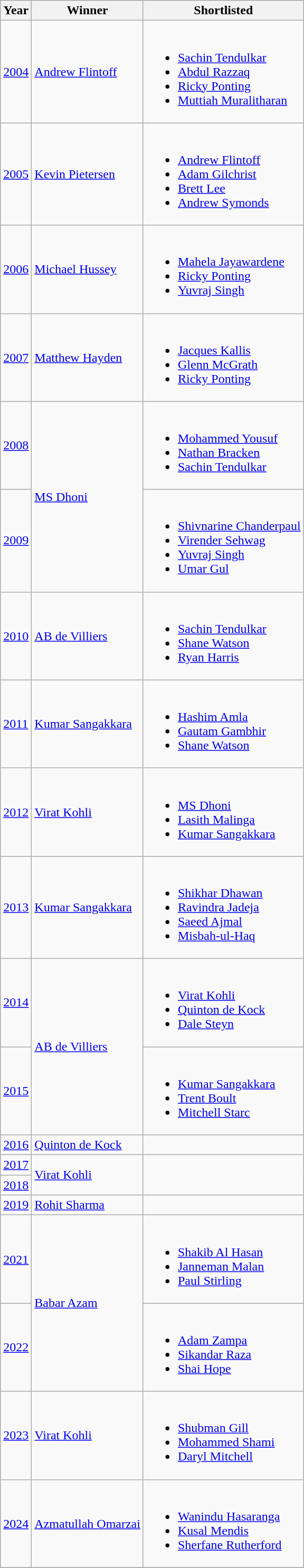<table class="wikitable">
<tr>
<th>Year</th>
<th>Winner</th>
<th>Shortlisted</th>
</tr>
<tr>
<td><a href='#'>2004</a></td>
<td> <a href='#'>Andrew Flintoff</a></td>
<td><br><ul><li> <a href='#'>Sachin Tendulkar</a></li><li> <a href='#'>Abdul Razzaq</a></li><li> <a href='#'>Ricky Ponting</a></li><li> <a href='#'>Muttiah Muralitharan</a></li></ul></td>
</tr>
<tr>
<td><a href='#'>2005</a></td>
<td> <a href='#'>Kevin Pietersen</a></td>
<td><br><ul><li> <a href='#'>Andrew Flintoff</a></li><li> <a href='#'>Adam Gilchrist</a></li><li> <a href='#'>Brett Lee</a></li><li> <a href='#'>Andrew Symonds</a></li></ul></td>
</tr>
<tr>
<td><a href='#'>2006</a></td>
<td> <a href='#'>Michael Hussey</a></td>
<td><br><ul><li> <a href='#'>Mahela Jayawardene</a></li><li> <a href='#'>Ricky Ponting</a></li><li> <a href='#'>Yuvraj Singh</a></li></ul></td>
</tr>
<tr>
<td><a href='#'>2007</a></td>
<td> <a href='#'>Matthew Hayden</a></td>
<td><br><ul><li> <a href='#'>Jacques Kallis</a></li><li> <a href='#'>Glenn McGrath</a></li><li> <a href='#'>Ricky Ponting</a></li></ul></td>
</tr>
<tr>
<td><a href='#'>2008</a></td>
<td rowspan="2"> <a href='#'>MS Dhoni</a></td>
<td><br><ul><li> <a href='#'>Mohammed Yousuf</a></li><li> <a href='#'>Nathan Bracken</a></li><li> <a href='#'>Sachin Tendulkar</a></li></ul></td>
</tr>
<tr>
<td><a href='#'>2009</a></td>
<td><br><ul><li> <a href='#'>Shivnarine Chanderpaul</a></li><li> <a href='#'>Virender Sehwag</a></li><li> <a href='#'>Yuvraj Singh</a></li><li> <a href='#'>Umar Gul</a></li></ul></td>
</tr>
<tr>
<td><a href='#'>2010</a></td>
<td> <a href='#'>AB de Villiers</a></td>
<td><br><ul><li> <a href='#'>Sachin Tendulkar</a></li><li> <a href='#'>Shane Watson</a></li><li> <a href='#'>Ryan Harris</a></li></ul></td>
</tr>
<tr>
<td><a href='#'>2011</a></td>
<td> <a href='#'>Kumar Sangakkara</a></td>
<td><br><ul><li> <a href='#'>Hashim Amla</a></li><li> <a href='#'>Gautam Gambhir</a></li><li> <a href='#'>Shane Watson</a></li></ul></td>
</tr>
<tr>
<td><a href='#'>2012</a></td>
<td> <a href='#'>Virat Kohli</a></td>
<td><br><ul><li> <a href='#'>MS Dhoni</a></li><li> <a href='#'>Lasith Malinga</a></li><li> <a href='#'>Kumar Sangakkara</a></li></ul></td>
</tr>
<tr>
<td><a href='#'>2013</a></td>
<td> <a href='#'>Kumar Sangakkara</a></td>
<td><br><ul><li> <a href='#'>Shikhar Dhawan</a></li><li> <a href='#'>Ravindra Jadeja</a></li><li> <a href='#'>Saeed Ajmal</a></li><li> <a href='#'>Misbah-ul-Haq</a></li></ul></td>
</tr>
<tr>
<td><a href='#'>2014</a></td>
<td rowspan="2"> <a href='#'>AB de Villiers</a></td>
<td><br><ul><li> <a href='#'>Virat Kohli</a></li><li> <a href='#'>Quinton de Kock</a></li><li> <a href='#'>Dale Steyn</a></li></ul></td>
</tr>
<tr>
<td><a href='#'>2015</a></td>
<td><br><ul><li> <a href='#'>Kumar Sangakkara</a></li><li> <a href='#'>Trent Boult</a></li><li> <a href='#'>Mitchell Starc</a></li></ul></td>
</tr>
<tr>
<td><a href='#'>2016</a></td>
<td> <a href='#'>Quinton de Kock</a></td>
<td></td>
</tr>
<tr>
<td><a href='#'>2017</a></td>
<td rowspan="2"> <a href='#'>Virat Kohli</a></td>
<td rowspan="2"></td>
</tr>
<tr>
<td><a href='#'>2018</a></td>
</tr>
<tr>
<td><a href='#'>2019</a></td>
<td> <a href='#'>Rohit Sharma</a></td>
<td></td>
</tr>
<tr>
<td><a href='#'>2021</a></td>
<td rowspan=2> <a href='#'>Babar Azam</a></td>
<td><br><ul><li> <a href='#'>Shakib Al Hasan</a></li><li> <a href='#'>Janneman Malan</a></li><li> <a href='#'>Paul Stirling</a></li></ul></td>
</tr>
<tr>
<td><a href='#'>2022</a></td>
<td><br><ul><li> <a href='#'>Adam Zampa</a></li><li> <a href='#'>Sikandar Raza</a></li><li> <a href='#'>Shai Hope</a></li></ul></td>
</tr>
<tr>
<td><a href='#'>2023</a></td>
<td> <a href='#'>Virat Kohli</a></td>
<td><br><ul><li> <a href='#'>Shubman Gill</a></li><li> <a href='#'>Mohammed Shami</a></li><li> <a href='#'>Daryl Mitchell</a></li></ul></td>
</tr>
<tr>
<td><a href='#'>2024</a></td>
<td> <a href='#'>Azmatullah Omarzai</a></td>
<td><br><ul><li> <a href='#'>Wanindu Hasaranga</a></li><li> <a href='#'>Kusal Mendis</a></li><li> <a href='#'>Sherfane Rutherford</a></li></ul></td>
</tr>
<tr>
</tr>
</table>
